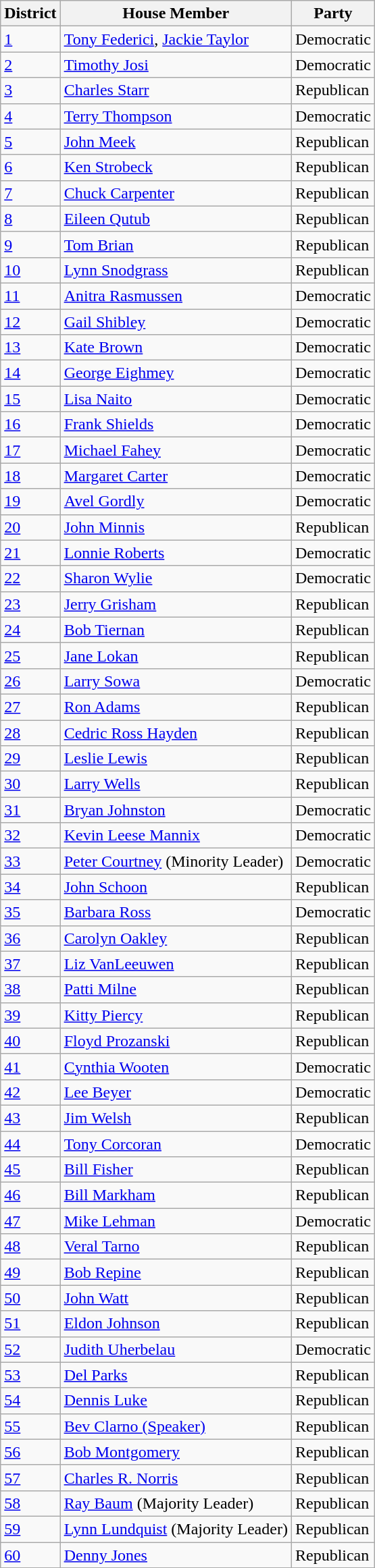<table class="wikitable">
<tr>
<th>District</th>
<th>House Member</th>
<th>Party</th>
</tr>
<tr>
<td><a href='#'>1</a></td>
<td><a href='#'>Tony Federici</a>, <a href='#'>Jackie Taylor</a></td>
<td>Democratic</td>
</tr>
<tr>
<td><a href='#'>2</a></td>
<td><a href='#'>Timothy Josi</a></td>
<td>Democratic</td>
</tr>
<tr>
<td><a href='#'>3</a></td>
<td><a href='#'>Charles Starr</a></td>
<td>Republican</td>
</tr>
<tr>
<td><a href='#'>4</a></td>
<td><a href='#'>Terry Thompson</a></td>
<td>Democratic</td>
</tr>
<tr>
<td><a href='#'>5</a></td>
<td><a href='#'>John Meek</a></td>
<td>Republican</td>
</tr>
<tr>
<td><a href='#'>6</a></td>
<td><a href='#'>Ken Strobeck</a></td>
<td>Republican</td>
</tr>
<tr>
<td><a href='#'>7</a></td>
<td><a href='#'>Chuck Carpenter</a></td>
<td>Republican</td>
</tr>
<tr>
<td><a href='#'>8</a></td>
<td><a href='#'>Eileen Qutub</a></td>
<td>Republican</td>
</tr>
<tr>
<td><a href='#'>9</a></td>
<td><a href='#'>Tom Brian</a></td>
<td>Republican</td>
</tr>
<tr>
<td><a href='#'>10</a></td>
<td><a href='#'>Lynn Snodgrass</a></td>
<td>Republican</td>
</tr>
<tr>
<td><a href='#'>11</a></td>
<td><a href='#'>Anitra Rasmussen</a></td>
<td>Democratic</td>
</tr>
<tr>
<td><a href='#'>12</a></td>
<td><a href='#'>Gail Shibley</a></td>
<td>Democratic</td>
</tr>
<tr>
<td><a href='#'>13</a></td>
<td><a href='#'>Kate Brown</a></td>
<td>Democratic</td>
</tr>
<tr>
<td><a href='#'>14</a></td>
<td><a href='#'>George Eighmey</a></td>
<td>Democratic</td>
</tr>
<tr>
<td><a href='#'>15</a></td>
<td><a href='#'>Lisa Naito</a></td>
<td>Democratic</td>
</tr>
<tr>
<td><a href='#'>16</a></td>
<td><a href='#'>Frank Shields</a></td>
<td>Democratic</td>
</tr>
<tr>
<td><a href='#'>17</a></td>
<td><a href='#'>Michael Fahey</a></td>
<td>Democratic</td>
</tr>
<tr>
<td><a href='#'>18</a></td>
<td><a href='#'>Margaret Carter</a></td>
<td>Democratic</td>
</tr>
<tr>
<td><a href='#'>19</a></td>
<td><a href='#'>Avel Gordly</a></td>
<td>Democratic</td>
</tr>
<tr>
<td><a href='#'>20</a></td>
<td><a href='#'>John Minnis</a></td>
<td>Republican</td>
</tr>
<tr>
<td><a href='#'>21</a></td>
<td><a href='#'>Lonnie Roberts</a></td>
<td>Democratic</td>
</tr>
<tr>
<td><a href='#'>22</a></td>
<td><a href='#'>Sharon Wylie</a></td>
<td>Democratic</td>
</tr>
<tr>
<td><a href='#'>23</a></td>
<td><a href='#'>Jerry Grisham</a></td>
<td>Republican</td>
</tr>
<tr>
<td><a href='#'>24</a></td>
<td><a href='#'>Bob Tiernan</a></td>
<td>Republican</td>
</tr>
<tr>
<td><a href='#'>25</a></td>
<td><a href='#'>Jane Lokan</a></td>
<td>Republican</td>
</tr>
<tr>
<td><a href='#'>26</a></td>
<td><a href='#'>Larry Sowa</a></td>
<td>Democratic</td>
</tr>
<tr>
<td><a href='#'>27</a></td>
<td><a href='#'>Ron Adams</a></td>
<td>Republican</td>
</tr>
<tr>
<td><a href='#'>28</a></td>
<td><a href='#'>Cedric Ross Hayden</a></td>
<td>Republican</td>
</tr>
<tr>
<td><a href='#'>29</a></td>
<td><a href='#'>Leslie Lewis</a></td>
<td>Republican</td>
</tr>
<tr>
<td><a href='#'>30</a></td>
<td><a href='#'>Larry Wells</a></td>
<td>Republican</td>
</tr>
<tr>
<td><a href='#'>31</a></td>
<td><a href='#'>Bryan Johnston</a></td>
<td>Democratic</td>
</tr>
<tr>
<td><a href='#'>32</a></td>
<td><a href='#'>Kevin Leese Mannix</a></td>
<td>Democratic</td>
</tr>
<tr>
<td><a href='#'>33</a></td>
<td><a href='#'>Peter Courtney</a> (Minority Leader)</td>
<td>Democratic</td>
</tr>
<tr>
<td><a href='#'>34</a></td>
<td><a href='#'>John Schoon</a></td>
<td>Republican</td>
</tr>
<tr>
<td><a href='#'>35</a></td>
<td><a href='#'>Barbara Ross</a></td>
<td>Democratic</td>
</tr>
<tr>
<td><a href='#'>36</a></td>
<td><a href='#'>Carolyn Oakley</a></td>
<td>Republican</td>
</tr>
<tr>
<td><a href='#'>37</a></td>
<td><a href='#'>Liz VanLeeuwen</a></td>
<td>Republican</td>
</tr>
<tr>
<td><a href='#'>38</a></td>
<td><a href='#'>Patti Milne</a></td>
<td>Republican</td>
</tr>
<tr>
<td><a href='#'>39</a></td>
<td><a href='#'>Kitty Piercy</a></td>
<td>Republican</td>
</tr>
<tr>
<td><a href='#'>40</a></td>
<td><a href='#'>Floyd Prozanski</a></td>
<td>Republican</td>
</tr>
<tr>
<td><a href='#'>41</a></td>
<td><a href='#'>Cynthia Wooten</a></td>
<td>Democratic</td>
</tr>
<tr>
<td><a href='#'>42</a></td>
<td><a href='#'>Lee Beyer</a></td>
<td>Democratic</td>
</tr>
<tr>
<td><a href='#'>43</a></td>
<td><a href='#'>Jim Welsh</a></td>
<td>Republican</td>
</tr>
<tr>
<td><a href='#'>44</a></td>
<td><a href='#'>Tony Corcoran</a></td>
<td>Democratic</td>
</tr>
<tr>
<td><a href='#'>45</a></td>
<td><a href='#'>Bill Fisher</a></td>
<td>Republican</td>
</tr>
<tr>
<td><a href='#'>46</a></td>
<td><a href='#'>Bill Markham</a></td>
<td>Republican</td>
</tr>
<tr>
<td><a href='#'>47</a></td>
<td><a href='#'>Mike Lehman</a></td>
<td>Democratic</td>
</tr>
<tr>
<td><a href='#'>48</a></td>
<td><a href='#'>Veral Tarno</a></td>
<td>Republican</td>
</tr>
<tr>
<td><a href='#'>49</a></td>
<td><a href='#'>Bob Repine</a></td>
<td>Republican</td>
</tr>
<tr>
<td><a href='#'>50</a></td>
<td><a href='#'>John Watt</a></td>
<td>Republican</td>
</tr>
<tr>
<td><a href='#'>51</a></td>
<td><a href='#'>Eldon Johnson</a></td>
<td>Republican</td>
</tr>
<tr>
<td><a href='#'>52</a></td>
<td><a href='#'>Judith Uherbelau</a></td>
<td>Democratic</td>
</tr>
<tr>
<td><a href='#'>53</a></td>
<td><a href='#'>Del Parks</a></td>
<td>Republican</td>
</tr>
<tr>
<td><a href='#'>54</a></td>
<td><a href='#'>Dennis Luke</a></td>
<td>Republican</td>
</tr>
<tr>
<td><a href='#'>55</a></td>
<td><a href='#'>Bev Clarno (Speaker)</a></td>
<td>Republican</td>
</tr>
<tr>
<td><a href='#'>56</a></td>
<td><a href='#'>Bob Montgomery</a></td>
<td>Republican</td>
</tr>
<tr>
<td><a href='#'>57</a></td>
<td><a href='#'>Charles R. Norris</a></td>
<td>Republican</td>
</tr>
<tr>
<td><a href='#'>58</a></td>
<td><a href='#'>Ray Baum</a> (Majority Leader)</td>
<td>Republican</td>
</tr>
<tr>
<td><a href='#'>59</a></td>
<td><a href='#'>Lynn Lundquist</a> (Majority Leader)</td>
<td>Republican</td>
</tr>
<tr>
<td><a href='#'>60</a></td>
<td><a href='#'>Denny Jones</a></td>
<td>Republican</td>
</tr>
</table>
